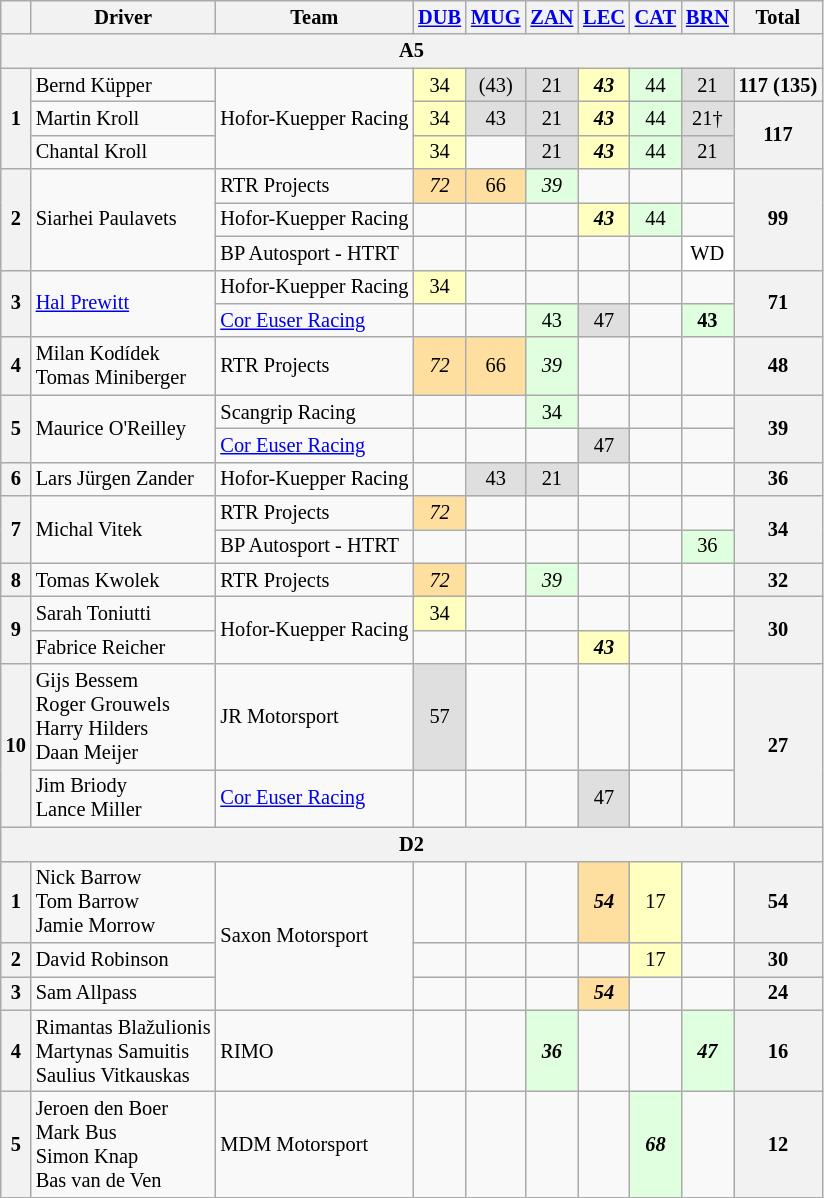<table class="wikitable" style="font-size: 85%; text-align:center;">
<tr>
<th></th>
<th>Driver</th>
<th>Team</th>
<th><a href='#'>DUB</a><br></th>
<th><a href='#'>MUG</a><br></th>
<th><a href='#'>ZAN</a><br></th>
<th><a href='#'>LEC</a><br></th>
<th><a href='#'>CAT</a><br></th>
<th><a href='#'>BRN</a><br></th>
<th>Total</th>
</tr>
<tr>
<th colspan=10>A5</th>
</tr>
<tr>
<th rowspan=3>1</th>
<td align=left> Bernd Küpper</td>
<td rowspan=3 align=left> Hofor-Kuepper Racing</td>
<td style="background:#FFFFBF;">34</td>
<td style="background:#DFDFDF;">(43)</td>
<td style="background:#DFDFDF;">21</td>
<td style="background:#FFFFBF;"><strong><em>43</em></strong></td>
<td style="background:#DFFFDF;">44</td>
<td style="background:#DFDFDF;">21</td>
<th>117 (135)</th>
</tr>
<tr>
<td align=left> Martin Kroll</td>
<td style="background:#FFFFBF;">34</td>
<td style="background:#DFDFDF;">43</td>
<td style="background:#DFDFDF;">21</td>
<td style="background:#FFFFBF;"><strong><em>43</em></strong></td>
<td style="background:#DFFFDF;">44</td>
<td style="background:#DFDFDF;">21†</td>
<th rowspan=2>117</th>
</tr>
<tr>
<td align=left> Chantal Kroll</td>
<td style="background:#FFFFBF;">34</td>
<td></td>
<td style="background:#DFDFDF;">21</td>
<td style="background:#FFFFBF;"><strong><em>43</em></strong></td>
<td style="background:#DFFFDF;">44</td>
<td style="background:#DFDFDF;">21</td>
</tr>
<tr>
<th rowspan=3>2</th>
<td rowspan=3 align=left> Siarhei Paulavets</td>
<td align=left> RTR Projects</td>
<td style="background:#FFDF9F;"><em>72</em></td>
<td style="background:#FFDF9F;">66</td>
<td style="background:#DFFFDF;"><em>39</em></td>
<td></td>
<td></td>
<td></td>
<th rowspan=3>99</th>
</tr>
<tr>
<td align=left> Hofor-Kuepper Racing</td>
<td></td>
<td></td>
<td></td>
<td style="background:#FFFFBF;"><strong><em>43</em></strong></td>
<td style="background:#DFFFDF;">44</td>
<td></td>
</tr>
<tr>
<td align=left> BP Autosport - HTRT</td>
<td></td>
<td></td>
<td></td>
<td></td>
<td></td>
<td style="background:#FFFFFF;">WD</td>
</tr>
<tr>
<th rowspan=2>3</th>
<td rowspan=2 align=left> <a href='#'>Hal Prewitt</a></td>
<td align=left> Hofor-Kuepper Racing</td>
<td style="background:#FFFFBF;">34</td>
<td></td>
<td></td>
<td></td>
<td></td>
<td></td>
<th rowspan=2>71</th>
</tr>
<tr>
<td align=left> <a href='#'>Cor Euser Racing</a></td>
<td></td>
<td></td>
<td style="background:#DFFFDF;">43</td>
<td style="background:#DFDFDF;">47</td>
<td></td>
<td style="background:#DFFFDF;"><strong>43</strong></td>
</tr>
<tr>
<th>4</th>
<td align=left> Milan Kodídek<br> Tomas Miniberger</td>
<td align=left> RTR Projects</td>
<td style="background:#FFDF9F;"><em>72</em></td>
<td style="background:#FFDF9F;">66</td>
<td style="background:#DFFFDF;"><em>39</em></td>
<td></td>
<td></td>
<td></td>
<th>48</th>
</tr>
<tr>
<th rowspan=2>5</th>
<td rowspan=2 align=left> Maurice O'Reilley</td>
<td align=left> Scangrip Racing</td>
<td></td>
<td></td>
<td style="background:#DFFFDF;">34</td>
<td></td>
<td></td>
<td></td>
<th rowspan=2>39</th>
</tr>
<tr>
<td align=left> <a href='#'>Cor Euser Racing</a></td>
<td></td>
<td></td>
<td></td>
<td style="background:#DFDFDF;">47</td>
<td></td>
<td></td>
</tr>
<tr>
<th>6</th>
<td align=left> Lars Jürgen Zander</td>
<td align=left> Hofor-Kuepper Racing</td>
<td></td>
<td style="background:#DFDFDF;">43</td>
<td style="background:#DFDFDF;">21</td>
<td></td>
<td></td>
<td></td>
<th>36</th>
</tr>
<tr>
<th rowspan=2>7</th>
<td rowspan=2 align=left> Michal Vitek</td>
<td align=left> RTR Projects</td>
<td style="background:#FFDF9F;"><em>72</em></td>
<td></td>
<td></td>
<td></td>
<td></td>
<td></td>
<th rowspan=2>34</th>
</tr>
<tr>
<td align=left> BP Autosport - HTRT</td>
<td></td>
<td></td>
<td></td>
<td></td>
<td></td>
<td style="background:#DFFFDF;">36</td>
</tr>
<tr>
<th>8</th>
<td align=left> Tomas Kwolek</td>
<td align=left> RTR Projects</td>
<td style="background:#FFDF9F;"><em>72</em></td>
<td></td>
<td style="background:#DFFFDF;"><em>39</em></td>
<td></td>
<td></td>
<td></td>
<th>32</th>
</tr>
<tr>
<th rowspan=2>9</th>
<td align=left> Sarah Toniutti</td>
<td rowspan=2 align=left> Hofor-Kuepper Racing</td>
<td style="background:#FFFFBF;">34</td>
<td></td>
<td></td>
<td></td>
<td></td>
<td></td>
<th rowspan=2>30</th>
</tr>
<tr>
<td align=left> Fabrice Reicher</td>
<td></td>
<td></td>
<td></td>
<td style="background:#FFFFBF;"><strong><em>43</em></strong></td>
<td></td>
<td></td>
</tr>
<tr>
<th rowspan=2>10</th>
<td align=left> Gijs Bessem<br> Roger Grouwels<br> Harry Hilders<br> Daan Meijer</td>
<td align=left> JR Motorsport</td>
<td style="background:#DFDFDF;">57</td>
<td></td>
<td></td>
<td></td>
<td></td>
<td></td>
<th rowspan=2>27</th>
</tr>
<tr>
<td align=left> Jim Briody<br> Lance Miller</td>
<td align=left> <a href='#'>Cor Euser Racing</a></td>
<td></td>
<td></td>
<td></td>
<td style="background:#DFDFDF;">47</td>
<td></td>
<td></td>
</tr>
<tr>
<th colspan=10>D2</th>
</tr>
<tr>
<th>1</th>
<td align=left> Nick Barrow<br> Tom Barrow<br> Jamie Morrow</td>
<td rowspan=3 align=left> Saxon Motorsport</td>
<td></td>
<td></td>
<td></td>
<td style="background:#FFDF9F;"><strong><em>54</em></strong></td>
<td style="background:#FFFFBF;">17</td>
<td></td>
<th>54</th>
</tr>
<tr>
<th>2</th>
<td align=left> David Robinson</td>
<td></td>
<td></td>
<td></td>
<td></td>
<td style="background:#FFFFBF;">17</td>
<td></td>
<th>30</th>
</tr>
<tr>
<th>3</th>
<td align=left> Sam Allpass</td>
<td></td>
<td></td>
<td></td>
<td style="background:#FFDF9F;"><strong><em>54</em></strong></td>
<td></td>
<td></td>
<th>24</th>
</tr>
<tr>
<th>4</th>
<td align=left> Rimantas Blažulionis<br> Martynas Samuitis<br> Saulius Vitkauskas</td>
<td align=left> RIMO</td>
<td></td>
<td></td>
<td style="background:#DFFFDF;"><strong><em>36</em></strong></td>
<td></td>
<td></td>
<td style="background:#DFFFDF;"><strong><em>47</em></strong></td>
<th>16</th>
</tr>
<tr>
<th>5</th>
<td align=left> Jeroen den Boer<br> Mark Bus<br> Simon Knap<br> Bas van de Ven</td>
<td align=left> MDM Motorsport</td>
<td></td>
<td></td>
<td></td>
<td></td>
<td style="background:#DFFFDF;"><strong><em>68</em></strong></td>
<td></td>
<th>12</th>
</tr>
</table>
